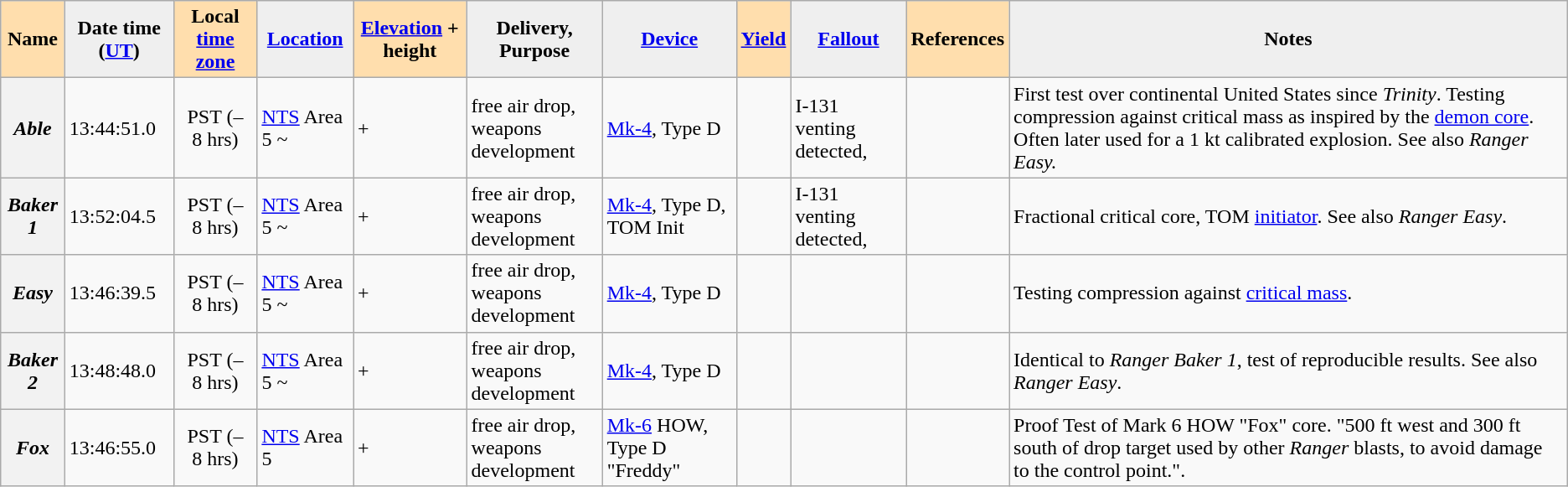<table class="wikitable sortable">
<tr>
<th style="background:#ffdead;">Name </th>
<th style="background:#efefef;">Date time (<a href='#'>UT</a>)</th>
<th style="background:#ffdead;">Local <a href='#'>time zone</a></th>
<th style="background:#efefef;"><a href='#'>Location</a></th>
<th style="background:#ffdead;"><a href='#'>Elevation</a> + height </th>
<th style="background:#efefef;">Delivery,<br>Purpose </th>
<th style="background:#efefef;"><a href='#'>Device</a></th>
<th style="background:#ffdead;"><a href='#'>Yield</a></th>
<th style="background:#efefef;" class="unsortable"><a href='#'>Fallout</a></th>
<th style="background:#ffdead;" class="unsortable">References</th>
<th style="background:#efefef;" class="unsortable">Notes</th>
</tr>
<tr>
<th><em>Able</em></th>
<td> 13:44:51.0</td>
<td style="text-align:center;">PST (–8 hrs)<br></td>
<td><a href='#'>NTS</a> Area 5 ~ </td>
<td> + </td>
<td>free air drop,<br>weapons development</td>
<td><a href='#'>Mk-4</a>, Type D</td>
<td style="text-align:center;"></td>
<td>I-131 venting detected, </td>
<td></td>
<td>First test over continental United States since <em>Trinity</em>. Testing compression against critical mass as inspired by the <a href='#'>demon core</a>.  Often later used for a 1 kt calibrated explosion. See also <em>Ranger Easy.</em></td>
</tr>
<tr>
<th><em>Baker 1</em></th>
<td> 13:52:04.5</td>
<td style="text-align:center;">PST (–8 hrs)<br></td>
<td><a href='#'>NTS</a> Area 5 ~ </td>
<td> + </td>
<td>free air drop,<br>weapons development</td>
<td><a href='#'>Mk-4</a>, Type D, TOM Init</td>
<td style="text-align:center;"></td>
<td>I-131 venting detected, </td>
<td></td>
<td>Fractional critical core, TOM <a href='#'>initiator</a>. See also <em>Ranger Easy</em>.</td>
</tr>
<tr>
<th><em>Easy</em></th>
<td> 13:46:39.5</td>
<td style="text-align:center;">PST (–8 hrs)<br></td>
<td><a href='#'>NTS</a> Area 5 ~ </td>
<td> + </td>
<td>free air drop,<br>weapons development</td>
<td><a href='#'>Mk-4</a>, Type D</td>
<td style="text-align:center;"></td>
<td></td>
<td></td>
<td>Testing compression against <a href='#'>critical mass</a>.</td>
</tr>
<tr>
<th><em>Baker 2</em></th>
<td> 13:48:48.0</td>
<td style="text-align:center;">PST (–8 hrs)<br></td>
<td><a href='#'>NTS</a> Area 5 ~ </td>
<td> + </td>
<td>free air drop,<br>weapons development</td>
<td><a href='#'>Mk-4</a>, Type D</td>
<td style="text-align:center;"></td>
<td></td>
<td></td>
<td>Identical to <em>Ranger</em> <em>Baker 1</em>, test of reproducible results. See also <em>Ranger Easy</em>.</td>
</tr>
<tr>
<th><em>Fox</em></th>
<td> 13:46:55.0</td>
<td style="text-align:center;">PST (–8 hrs)<br></td>
<td><a href='#'>NTS</a> Area 5 </td>
<td> + </td>
<td>free air drop,<br>weapons development</td>
<td><a href='#'>Mk-6</a> HOW, Type D "Freddy"</td>
<td style="text-align:center;"></td>
<td></td>
<td></td>
<td>Proof Test of Mark 6 HOW  "Fox" core. "500 ft west and 300 ft south of drop target used by other <em>Ranger</em> blasts, to avoid damage to the control point.".</td>
</tr>
</table>
